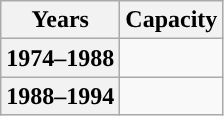<table class="wikitable">
<tr>
<th>Years</th>
<th>Capacity</th>
</tr>
<tr>
<th>1974–1988</th>
<td></td>
</tr>
<tr>
<th>1988–1994</th>
<td></td>
</tr>
</table>
